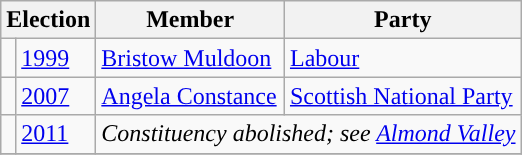<table class="wikitable">
<tr>
<th colspan="2">Election</th>
<th>Member</th>
<th>Party</th>
</tr>
<tr>
<td style="background-color: "></td>
<td><a href='#'>1999</a></td>
<td><a href='#'>Bristow Muldoon</a></td>
<td><a href='#'>Labour</a></td>
</tr>
<tr>
<td style="background-color: "></td>
<td><a href='#'>2007</a></td>
<td><a href='#'>Angela Constance</a></td>
<td><a href='#'>Scottish National Party</a></td>
</tr>
<tr>
<td></td>
<td><a href='#'>2011</a></td>
<td colspan="3"><em>Constituency abolished; see <a href='#'>Almond Valley</a></em></td>
</tr>
<tr>
</tr>
</table>
